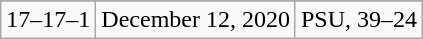<table class="wikitable">
<tr align="center">
</tr>
<tr align="center">
<td>17–17–1</td>
<td>December 12, 2020</td>
<td>PSU, 39–24</td>
</tr>
</table>
